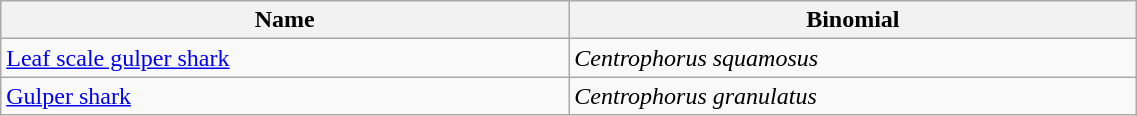<table width=60% class="wikitable">
<tr>
<th width=20%>Name</th>
<th width=20%>Binomial</th>
</tr>
<tr>
<td><a href='#'>Leaf scale gulper shark</a></td>
<td><em>Centrophorus squamosus</em></td>
</tr>
<tr>
<td><a href='#'>Gulper shark</a><br></td>
<td><em>Centrophorus granulatus</em></td>
</tr>
</table>
